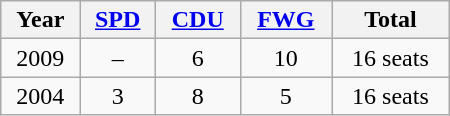<table class="wikitable" width="300">
<tr>
<th>Year</th>
<th><a href='#'>SPD</a></th>
<th><a href='#'>CDU</a></th>
<th><a href='#'>FWG</a></th>
<th>Total</th>
</tr>
<tr align="center">
<td>2009</td>
<td>–</td>
<td>6</td>
<td>10</td>
<td>16 seats</td>
</tr>
<tr align="center">
<td>2004</td>
<td>3</td>
<td>8</td>
<td>5</td>
<td>16 seats</td>
</tr>
</table>
